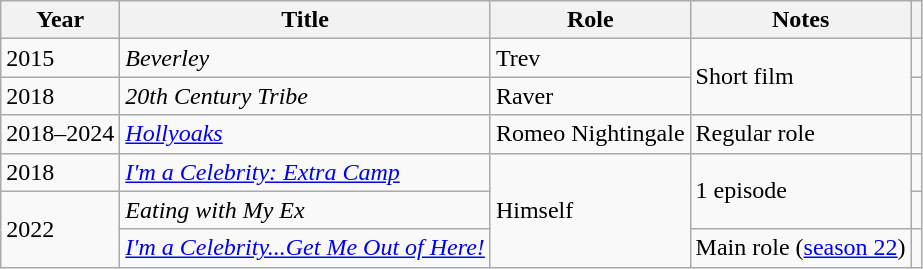<table class="wikitable sortable">
<tr>
<th>Year</th>
<th>Title</th>
<th>Role</th>
<th class="unsortable">Notes</th>
<th class="unsortable"></th>
</tr>
<tr>
<td>2015</td>
<td><em>Beverley</em></td>
<td>Trev</td>
<td rowspan="2">Short film</td>
<td align="center"></td>
</tr>
<tr>
<td>2018</td>
<td><em>20th Century Tribe</em></td>
<td>Raver</td>
<td align="center"></td>
</tr>
<tr>
<td>2018–2024</td>
<td><em><a href='#'>Hollyoaks</a></em></td>
<td>Romeo Nightingale</td>
<td>Regular role</td>
<td align="center"></td>
</tr>
<tr>
<td>2018</td>
<td><em><a href='#'>I'm a Celebrity: Extra Camp</a></em></td>
<td rowspan="3">Himself</td>
<td rowspan="2">1 episode</td>
<td align="center"></td>
</tr>
<tr>
<td rowspan="2">2022</td>
<td><em>Eating with My Ex</em></td>
<td align="center"></td>
</tr>
<tr>
<td><em><a href='#'>I'm a Celebrity...Get Me Out of Here!</a></em></td>
<td>Main role (<a href='#'>season 22</a>)</td>
<td align="center"></td>
</tr>
</table>
